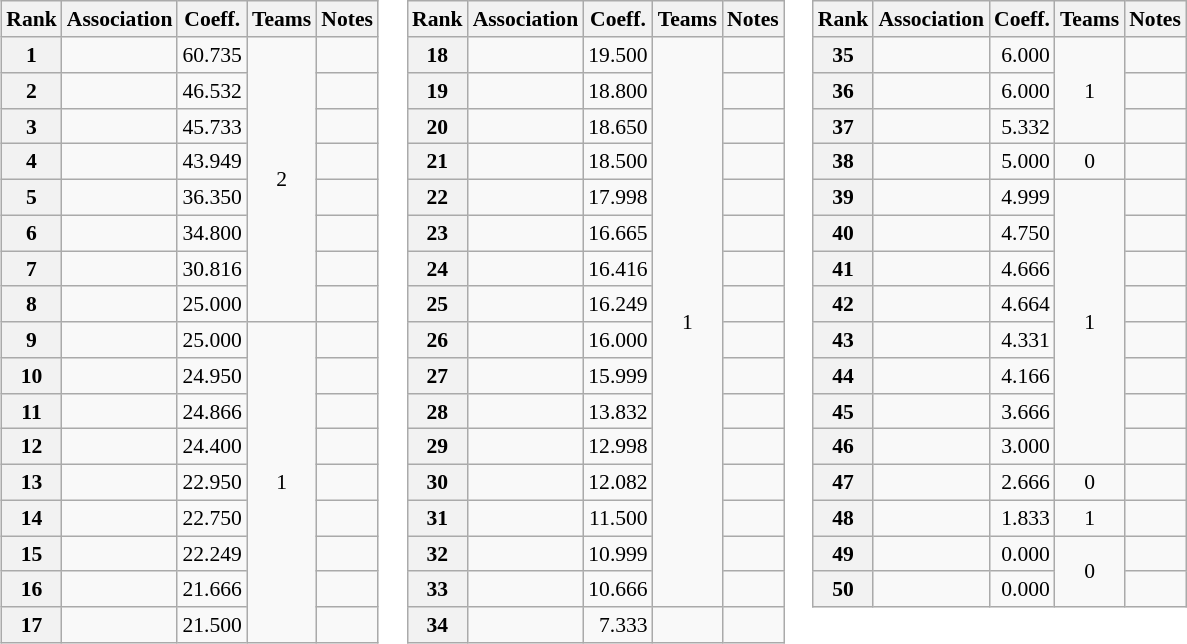<table>
<tr valign=top style="font-size:90%">
<td><br><table class="wikitable">
<tr>
<th>Rank</th>
<th>Association</th>
<th>Coeff.</th>
<th>Teams</th>
<th>Notes</th>
</tr>
<tr>
<th>1</th>
<td></td>
<td align=right>60.735</td>
<td align=center rowspan=8>2</td>
<td></td>
</tr>
<tr>
<th>2</th>
<td></td>
<td align=right>46.532</td>
<td></td>
</tr>
<tr>
<th>3</th>
<td></td>
<td align=right>45.733</td>
<td></td>
</tr>
<tr>
<th>4</th>
<td></td>
<td align=right>43.949</td>
<td></td>
</tr>
<tr>
<th>5</th>
<td></td>
<td align=right>36.350</td>
<td></td>
</tr>
<tr>
<th>6</th>
<td></td>
<td align=right>34.800</td>
<td></td>
</tr>
<tr>
<th>7</th>
<td></td>
<td align=right>30.816</td>
<td></td>
</tr>
<tr>
<th>8</th>
<td></td>
<td align=right>25.000</td>
<td></td>
</tr>
<tr>
<th>9</th>
<td></td>
<td align=right>25.000</td>
<td align=center rowspan=9>1</td>
<td></td>
</tr>
<tr>
<th>10</th>
<td></td>
<td align=right>24.950</td>
<td></td>
</tr>
<tr>
<th>11</th>
<td></td>
<td align=right>24.866</td>
<td></td>
</tr>
<tr>
<th>12</th>
<td></td>
<td align=right>24.400</td>
<td></td>
</tr>
<tr>
<th>13</th>
<td></td>
<td align=right>22.950</td>
<td></td>
</tr>
<tr>
<th>14</th>
<td></td>
<td align=right>22.750</td>
<td></td>
</tr>
<tr>
<th>15</th>
<td></td>
<td align=right>22.249</td>
<td></td>
</tr>
<tr>
<th>16</th>
<td></td>
<td align=right>21.666</td>
<td></td>
</tr>
<tr>
<th>17</th>
<td></td>
<td align=right>21.500</td>
<td></td>
</tr>
</table>
</td>
<td><br><table class="wikitable">
<tr>
<th>Rank</th>
<th>Association</th>
<th>Coeff.</th>
<th>Teams</th>
<th>Notes</th>
</tr>
<tr>
<th>18</th>
<td></td>
<td align=right>19.500</td>
<td align=center rowspan=16>1</td>
<td></td>
</tr>
<tr>
<th>19</th>
<td></td>
<td align=right>18.800</td>
<td></td>
</tr>
<tr>
<th>20</th>
<td></td>
<td align=right>18.650</td>
<td></td>
</tr>
<tr>
<th>21</th>
<td></td>
<td align=right>18.500</td>
<td></td>
</tr>
<tr>
<th>22</th>
<td></td>
<td align=right>17.998</td>
<td></td>
</tr>
<tr>
<th>23</th>
<td></td>
<td align=right>16.665</td>
<td></td>
</tr>
<tr>
<th>24</th>
<td></td>
<td align=right>16.416</td>
<td></td>
</tr>
<tr>
<th>25</th>
<td></td>
<td align=right>16.249</td>
<td></td>
</tr>
<tr>
<th>26</th>
<td></td>
<td align=right>16.000</td>
<td></td>
</tr>
<tr>
<th>27</th>
<td></td>
<td align=right>15.999</td>
<td></td>
</tr>
<tr>
<th>28</th>
<td></td>
<td align=right>13.832</td>
<td></td>
</tr>
<tr>
<th>29</th>
<td></td>
<td align=right>12.998</td>
<td></td>
</tr>
<tr>
<th>30</th>
<td></td>
<td align=right>12.082</td>
<td></td>
</tr>
<tr>
<th>31</th>
<td></td>
<td align=right>11.500</td>
<td></td>
</tr>
<tr>
<th>32</th>
<td></td>
<td align=right>10.999</td>
<td></td>
</tr>
<tr>
<th>33</th>
<td></td>
<td align=right>10.666</td>
<td></td>
</tr>
<tr>
<th>34</th>
<td></td>
<td align=right>7.333</td>
<td></td>
</tr>
</table>
</td>
<td><br><table class="wikitable">
<tr>
<th>Rank</th>
<th>Association</th>
<th>Coeff.</th>
<th>Teams</th>
<th>Notes</th>
</tr>
<tr>
<th>35</th>
<td></td>
<td align=right>6.000</td>
<td align=center rowspan=3>1</td>
<td></td>
</tr>
<tr>
<th>36</th>
<td></td>
<td align=right>6.000</td>
<td></td>
</tr>
<tr>
<th>37</th>
<td></td>
<td align=right>5.332</td>
<td></td>
</tr>
<tr>
<th>38</th>
<td></td>
<td align=right>5.000</td>
<td align=center>0</td>
<td></td>
</tr>
<tr>
<th>39</th>
<td></td>
<td align=right>4.999</td>
<td align=center rowspan=8>1</td>
<td></td>
</tr>
<tr>
<th>40</th>
<td></td>
<td align=right>4.750</td>
<td></td>
</tr>
<tr>
<th>41</th>
<td></td>
<td align=right>4.666</td>
<td></td>
</tr>
<tr>
<th>42</th>
<td></td>
<td align=right>4.664</td>
<td></td>
</tr>
<tr>
<th>43</th>
<td></td>
<td align=right>4.331</td>
<td></td>
</tr>
<tr>
<th>44</th>
<td></td>
<td align=right>4.166</td>
<td></td>
</tr>
<tr>
<th>45</th>
<td></td>
<td align=right>3.666</td>
<td></td>
</tr>
<tr>
<th>46</th>
<td></td>
<td align=right>3.000</td>
<td></td>
</tr>
<tr>
<th>47</th>
<td></td>
<td align=right>2.666</td>
<td align=center>0</td>
<td></td>
</tr>
<tr>
<th>48</th>
<td></td>
<td align=right>1.833</td>
<td align=center>1</td>
<td></td>
</tr>
<tr>
<th>49</th>
<td></td>
<td align=right>0.000</td>
<td align=center rowspan=2>0</td>
<td></td>
</tr>
<tr>
<th>50</th>
<td></td>
<td align=right>0.000</td>
<td></td>
</tr>
</table>
</td>
</tr>
</table>
